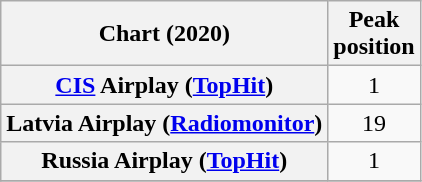<table class="wikitable sortable plainrowheaders" style="text-align:center">
<tr>
<th scope="col">Chart (2020)</th>
<th scope="col">Peak<br>position</th>
</tr>
<tr>
<th scope="row"><a href='#'>CIS</a> Airplay (<a href='#'>TopHit</a>)</th>
<td>1</td>
</tr>
<tr>
<th scope="row">Latvia Airplay (<a href='#'>Radiomonitor</a>)</th>
<td>19</td>
</tr>
<tr>
<th scope="row">Russia Airplay (<a href='#'>TopHit</a>)</th>
<td>1</td>
</tr>
<tr>
</tr>
</table>
